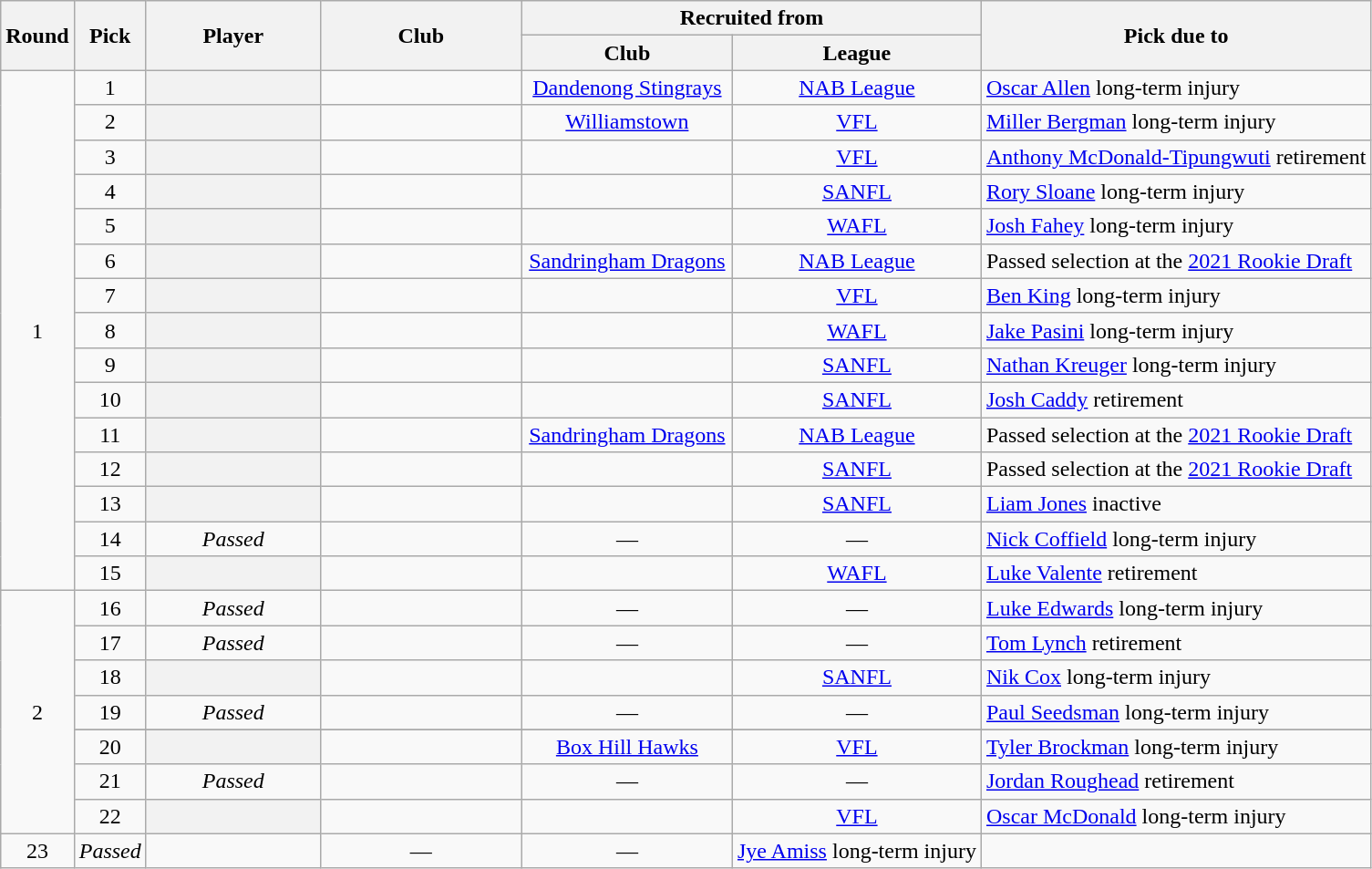<table class="wikitable sortable plainrowheaders" style="text-align:center;">
<tr>
<th rowspan=2>Round</th>
<th rowspan=2>Pick</th>
<th rowspan=2 style="width: 90pt">Player</th>
<th rowspan=2 style="width: 105pt">Club</th>
<th colspan=2>Recruited from</th>
<th class="unsortable" rowspan=2>Pick due to</th>
</tr>
<tr>
<th style="width: 110pt">Club</th>
<th>League</th>
</tr>
<tr>
<td rowspan=15>1</td>
<td>1</td>
<th scope=row></th>
<td></td>
<td><a href='#'>Dandenong Stingrays</a></td>
<td><a href='#'>NAB League</a></td>
<td style="text-align:left;"><a href='#'>Oscar Allen</a> long-term injury</td>
</tr>
<tr>
<td>2</td>
<th scope=row></th>
<td></td>
<td><a href='#'>Williamstown</a></td>
<td><a href='#'>VFL</a></td>
<td style="text-align:left;"><a href='#'>Miller Bergman</a> long-term injury</td>
</tr>
<tr>
<td>3</td>
<th scope=row></th>
<td></td>
<td></td>
<td><a href='#'>VFL</a></td>
<td style="text-align:left;"><a href='#'>Anthony McDonald-Tipungwuti</a> retirement</td>
</tr>
<tr>
<td>4</td>
<th scope=row></th>
<td></td>
<td></td>
<td><a href='#'>SANFL</a></td>
<td style="text-align:left;"><a href='#'>Rory Sloane</a> long-term injury</td>
</tr>
<tr>
<td>5</td>
<th scope=row></th>
<td></td>
<td></td>
<td><a href='#'>WAFL</a></td>
<td style="text-align:left;"><a href='#'>Josh Fahey</a> long-term injury</td>
</tr>
<tr>
<td>6</td>
<th scope=row></th>
<td></td>
<td><a href='#'>Sandringham Dragons</a></td>
<td><a href='#'>NAB League</a></td>
<td style="text-align:left;">Passed selection at the <a href='#'>2021 Rookie Draft</a></td>
</tr>
<tr>
<td>7</td>
<th scope=row></th>
<td></td>
<td></td>
<td><a href='#'>VFL</a></td>
<td style="text-align:left;"><a href='#'>Ben King</a> long-term injury</td>
</tr>
<tr>
<td>8</td>
<th scope=row></th>
<td></td>
<td></td>
<td><a href='#'>WAFL</a></td>
<td style="text-align:left;"><a href='#'>Jake Pasini</a> long-term injury</td>
</tr>
<tr>
<td>9</td>
<th scope=row></th>
<td></td>
<td></td>
<td><a href='#'>SANFL</a></td>
<td style="text-align:left;"><a href='#'>Nathan Kreuger</a> long-term injury</td>
</tr>
<tr>
<td>10</td>
<th scope=row></th>
<td></td>
<td></td>
<td><a href='#'>SANFL</a></td>
<td style="text-align:left;"><a href='#'>Josh Caddy</a> retirement</td>
</tr>
<tr>
<td>11</td>
<th scope=row></th>
<td></td>
<td><a href='#'>Sandringham Dragons</a></td>
<td><a href='#'>NAB League</a></td>
<td style="text-align:left;">Passed selection at the <a href='#'>2021 Rookie Draft</a></td>
</tr>
<tr>
<td>12</td>
<th scope=row></th>
<td></td>
<td></td>
<td><a href='#'>SANFL</a></td>
<td style="text-align:left;">Passed selection at the <a href='#'>2021 Rookie Draft</a></td>
</tr>
<tr>
<td>13</td>
<th scope=row></th>
<td></td>
<td></td>
<td><a href='#'>SANFL</a></td>
<td style="text-align:left;"><a href='#'>Liam Jones</a> inactive</td>
</tr>
<tr>
<td>14</td>
<td><em>Passed</em></td>
<td></td>
<td>—</td>
<td>—</td>
<td style="text-align:left;"><a href='#'>Nick Coffield</a> long-term injury</td>
</tr>
<tr>
<td>15</td>
<th scope=row></th>
<td></td>
<td></td>
<td><a href='#'>WAFL</a></td>
<td style="text-align:left;"><a href='#'>Luke Valente</a> retirement</td>
</tr>
<tr>
<td rowspan=8>2</td>
<td>16</td>
<td><em>Passed</em></td>
<td></td>
<td>—</td>
<td>—</td>
<td style="text-align:left;"><a href='#'>Luke Edwards</a> long-term injury</td>
</tr>
<tr>
<td>17</td>
<td><em>Passed</em></td>
<td></td>
<td>—</td>
<td>—</td>
<td style="text-align:left;"><a href='#'>Tom Lynch</a> retirement</td>
</tr>
<tr>
<td>18</td>
<th scope=row></th>
<td></td>
<td></td>
<td><a href='#'>SANFL</a></td>
<td style="text-align:left;"><a href='#'>Nik Cox</a> long-term injury</td>
</tr>
<tr>
<td>19</td>
<td><em>Passed</em></td>
<td></td>
<td>—</td>
<td>—</td>
<td style="text-align:left;"><a href='#'>Paul Seedsman</a> long-term injury</td>
</tr>
<tr>
</tr>
<tr>
<td>20</td>
<th scope=row></th>
<td></td>
<td><a href='#'>Box Hill Hawks</a></td>
<td><a href='#'>VFL</a></td>
<td style="text-align:left;"><a href='#'>Tyler Brockman</a> long-term injury</td>
</tr>
<tr>
<td>21</td>
<td><em>Passed</em></td>
<td></td>
<td>—</td>
<td>—</td>
<td style="text-align:left;"><a href='#'>Jordan Roughead</a> retirement</td>
</tr>
<tr>
<td>22</td>
<th scope=row></th>
<td></td>
<td></td>
<td><a href='#'>VFL</a></td>
<td style="text-align:left;"><a href='#'>Oscar McDonald</a> long-term injury</td>
</tr>
<tr>
<td>23</td>
<td><em>Passed</em></td>
<td></td>
<td>—</td>
<td>—</td>
<td style="text-align:left;"><a href='#'>Jye Amiss</a> long-term injury</td>
</tr>
</table>
